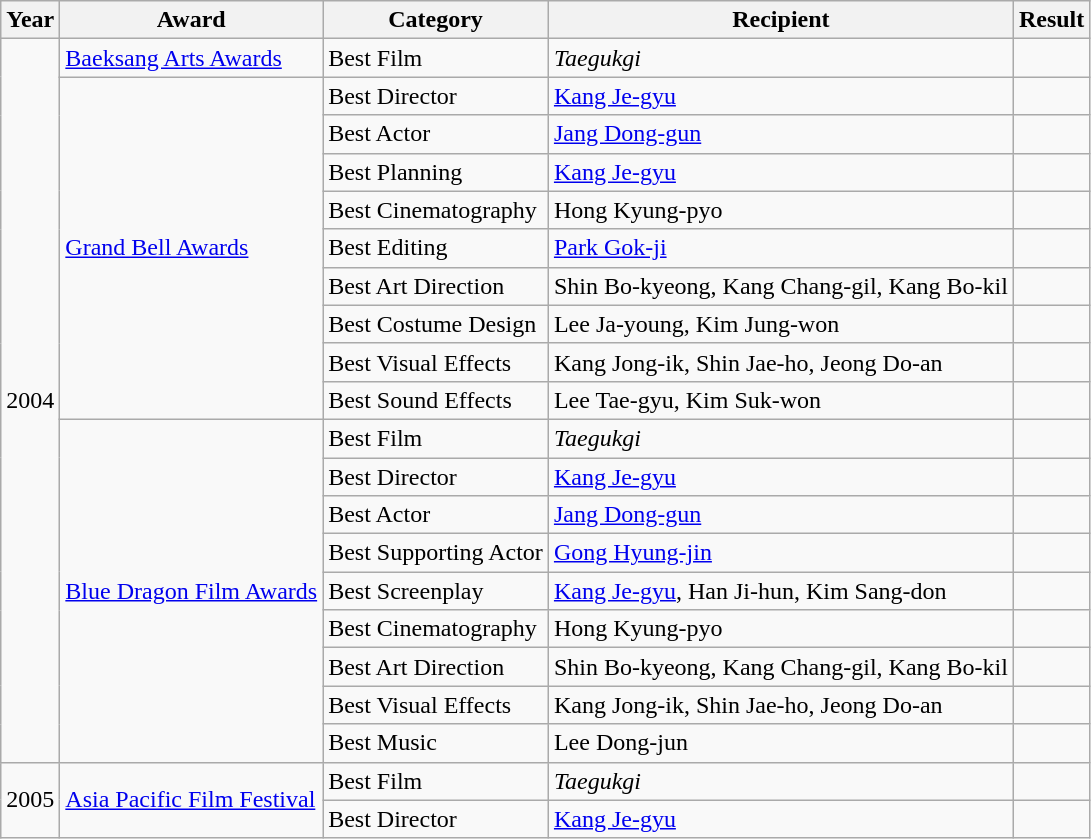<table class="wikitable">
<tr>
<th>Year</th>
<th>Award</th>
<th>Category</th>
<th>Recipient</th>
<th>Result</th>
</tr>
<tr>
<td rowspan=19>2004</td>
<td><a href='#'>Baeksang Arts Awards</a></td>
<td>Best Film</td>
<td><em>Taegukgi</em></td>
<td></td>
</tr>
<tr>
<td rowspan=9><a href='#'>Grand Bell Awards</a></td>
<td>Best Director</td>
<td><a href='#'>Kang Je-gyu</a></td>
<td></td>
</tr>
<tr>
<td>Best Actor</td>
<td><a href='#'>Jang Dong-gun</a></td>
<td></td>
</tr>
<tr>
<td>Best Planning</td>
<td><a href='#'>Kang Je-gyu</a></td>
<td></td>
</tr>
<tr>
<td>Best Cinematography</td>
<td>Hong Kyung-pyo</td>
<td></td>
</tr>
<tr>
<td>Best Editing</td>
<td><a href='#'>Park Gok-ji</a></td>
<td></td>
</tr>
<tr>
<td>Best Art Direction</td>
<td>Shin Bo-kyeong, Kang Chang-gil, Kang Bo-kil</td>
<td></td>
</tr>
<tr>
<td>Best Costume Design</td>
<td>Lee Ja-young, Kim Jung-won</td>
<td></td>
</tr>
<tr>
<td>Best Visual Effects</td>
<td>Kang Jong-ik, Shin Jae-ho, Jeong Do-an</td>
<td></td>
</tr>
<tr>
<td>Best Sound Effects</td>
<td>Lee Tae-gyu, Kim Suk-won</td>
<td></td>
</tr>
<tr>
<td rowspan=9><a href='#'>Blue Dragon Film Awards</a></td>
<td>Best Film</td>
<td><em>Taegukgi</em></td>
<td></td>
</tr>
<tr>
<td>Best Director</td>
<td><a href='#'>Kang Je-gyu</a></td>
<td></td>
</tr>
<tr>
<td>Best Actor</td>
<td><a href='#'>Jang Dong-gun</a></td>
<td></td>
</tr>
<tr>
<td>Best Supporting Actor</td>
<td><a href='#'>Gong Hyung-jin</a></td>
<td></td>
</tr>
<tr>
<td>Best Screenplay</td>
<td><a href='#'>Kang Je-gyu</a>, Han Ji-hun, Kim Sang-don</td>
<td></td>
</tr>
<tr>
<td>Best Cinematography</td>
<td>Hong Kyung-pyo</td>
<td></td>
</tr>
<tr>
<td>Best Art Direction</td>
<td>Shin Bo-kyeong, Kang Chang-gil, Kang Bo-kil</td>
<td></td>
</tr>
<tr>
<td>Best Visual Effects</td>
<td>Kang Jong-ik, Shin Jae-ho, Jeong Do-an</td>
<td></td>
</tr>
<tr>
<td>Best Music</td>
<td>Lee Dong-jun</td>
<td></td>
</tr>
<tr>
<td rowspan=2>2005</td>
<td rowspan=2><a href='#'>Asia Pacific Film Festival</a></td>
<td>Best Film</td>
<td><em>Taegukgi</em></td>
<td></td>
</tr>
<tr>
<td>Best Director</td>
<td><a href='#'>Kang Je-gyu</a></td>
<td></td>
</tr>
</table>
